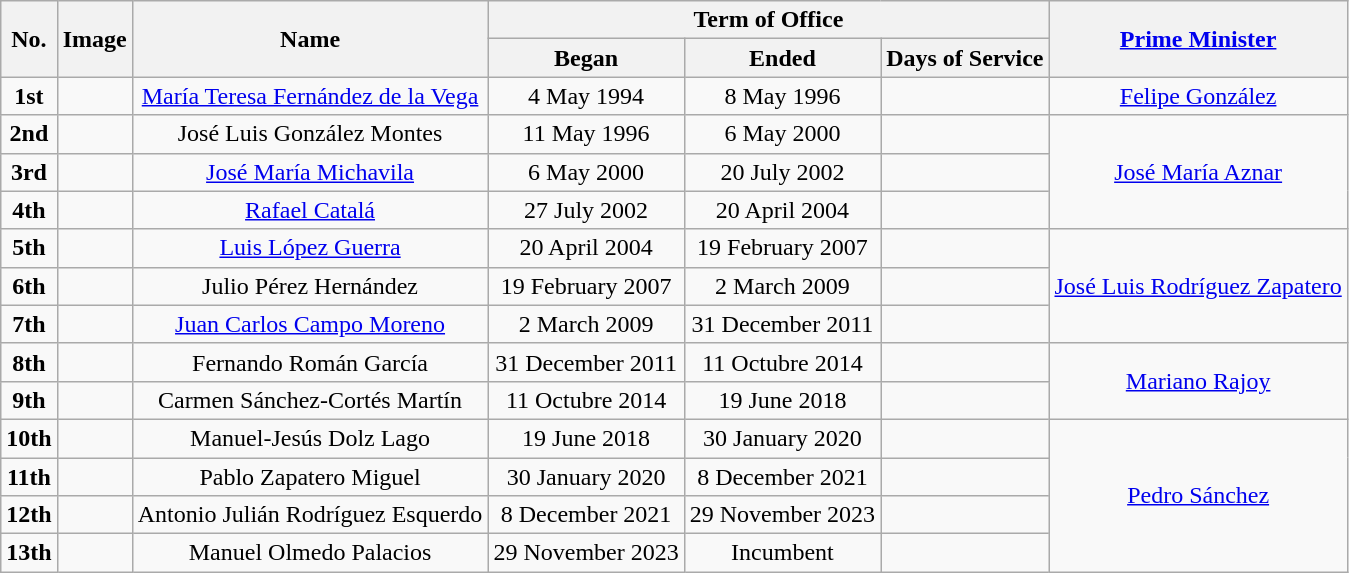<table class="wikitable sortable" style="clear:right; text-align:center">
<tr>
<th rowspan="2">No.</th>
<th rowspan="2">Image</th>
<th rowspan="2">Name</th>
<th colspan="3">Term of Office</th>
<th rowspan="2"><a href='#'>Prime Minister</a></th>
</tr>
<tr>
<th>Began</th>
<th>Ended</th>
<th>Days of Service</th>
</tr>
<tr>
<td><strong>1st</strong></td>
<td></td>
<td><a href='#'>María Teresa Fernández de la Vega</a></td>
<td>4 May 1994</td>
<td>8 May 1996</td>
<td></td>
<td><a href='#'>Felipe González</a></td>
</tr>
<tr>
<td><strong>2nd</strong></td>
<td></td>
<td>José Luis González Montes</td>
<td>11 May 1996</td>
<td>6 May 2000</td>
<td></td>
<td rowspan="3"><a href='#'>José María Aznar</a></td>
</tr>
<tr>
<td><strong>3rd</strong></td>
<td></td>
<td><a href='#'>José María Michavila</a></td>
<td>6 May 2000</td>
<td>20 July 2002</td>
<td></td>
</tr>
<tr>
<td><strong>4th</strong></td>
<td></td>
<td><a href='#'>Rafael Catalá</a></td>
<td>27 July 2002</td>
<td>20 April 2004</td>
<td></td>
</tr>
<tr>
<td><strong>5th</strong></td>
<td></td>
<td><a href='#'>Luis López Guerra</a></td>
<td>20 April 2004</td>
<td>19 February 2007</td>
<td></td>
<td rowspan="3"><a href='#'>José Luis Rodríguez Zapatero</a></td>
</tr>
<tr>
<td><strong>6th</strong></td>
<td></td>
<td>Julio Pérez Hernández</td>
<td>19 February 2007</td>
<td>2 March 2009</td>
<td></td>
</tr>
<tr>
<td><strong>7th</strong></td>
<td></td>
<td><a href='#'>Juan Carlos Campo Moreno</a></td>
<td>2 March 2009</td>
<td>31 December 2011</td>
<td></td>
</tr>
<tr>
<td><strong>8th</strong></td>
<td></td>
<td>Fernando Román García</td>
<td>31 December 2011</td>
<td>11 Octubre 2014</td>
<td></td>
<td rowspan="2"><a href='#'>Mariano Rajoy</a></td>
</tr>
<tr>
<td><strong>9th</strong></td>
<td></td>
<td>Carmen Sánchez-Cortés Martín</td>
<td>11 Octubre 2014</td>
<td>19 June 2018</td>
<td></td>
</tr>
<tr>
<td><strong>10th</strong></td>
<td></td>
<td>Manuel-Jesús Dolz Lago</td>
<td>19 June 2018</td>
<td>30 January 2020</td>
<td></td>
<td rowspan="4"><a href='#'>Pedro Sánchez</a></td>
</tr>
<tr>
<td><strong>11th</strong></td>
<td></td>
<td>Pablo Zapatero Miguel</td>
<td>30 January 2020</td>
<td>8 December 2021</td>
<td></td>
</tr>
<tr>
<td><strong>12th</strong></td>
<td></td>
<td>Antonio Julián Rodríguez Esquerdo</td>
<td>8 December 2021</td>
<td>29 November 2023</td>
<td></td>
</tr>
<tr>
<td><strong>13th</strong></td>
<td></td>
<td>Manuel Olmedo Palacios</td>
<td>29 November 2023</td>
<td>Incumbent</td>
<td></td>
</tr>
</table>
